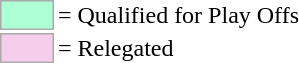<table style="margin:1em auto;">
<tr>
<td style="background-color:#ADFFD6; border:1px solid #aaaaaa; width:2em;"></td>
<td>= Qualified for Play Offs</td>
</tr>
<tr>
<td style="background-color:#F6CEEC; border:1px solid #aaaaaa; width:2em;"></td>
<td>= Relegated</td>
</tr>
</table>
